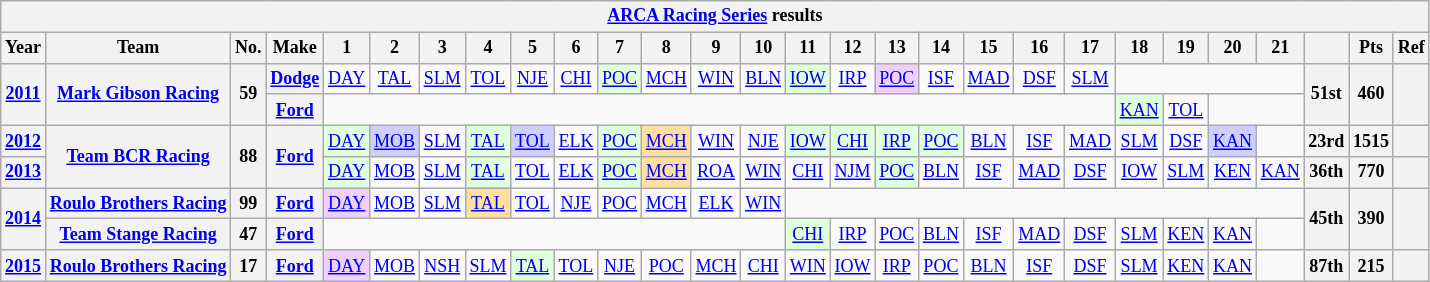<table class="wikitable" style="text-align:center; font-size:75%">
<tr>
<th colspan=48><a href='#'>ARCA Racing Series</a> results</th>
</tr>
<tr>
<th>Year</th>
<th>Team</th>
<th>No.</th>
<th>Make</th>
<th>1</th>
<th>2</th>
<th>3</th>
<th>4</th>
<th>5</th>
<th>6</th>
<th>7</th>
<th>8</th>
<th>9</th>
<th>10</th>
<th>11</th>
<th>12</th>
<th>13</th>
<th>14</th>
<th>15</th>
<th>16</th>
<th>17</th>
<th>18</th>
<th>19</th>
<th>20</th>
<th>21</th>
<th></th>
<th>Pts</th>
<th>Ref</th>
</tr>
<tr>
<th rowspan=2><a href='#'>2011</a></th>
<th rowspan=2><a href='#'>Mark Gibson Racing</a></th>
<th rowspan=2>59</th>
<th><a href='#'>Dodge</a></th>
<td><a href='#'>DAY</a></td>
<td><a href='#'>TAL</a></td>
<td><a href='#'>SLM</a></td>
<td><a href='#'>TOL</a></td>
<td><a href='#'>NJE</a></td>
<td><a href='#'>CHI</a></td>
<td style="background:#DFFFDF;"><a href='#'>POC</a><br></td>
<td><a href='#'>MCH</a></td>
<td><a href='#'>WIN</a></td>
<td><a href='#'>BLN</a></td>
<td style="background:#DFFFDF;"><a href='#'>IOW</a><br></td>
<td><a href='#'>IRP</a></td>
<td style="background:#EFCFFF;"><a href='#'>POC</a><br></td>
<td><a href='#'>ISF</a></td>
<td><a href='#'>MAD</a></td>
<td><a href='#'>DSF</a></td>
<td><a href='#'>SLM</a></td>
<td colspan=4></td>
<th rowspan=2>51st</th>
<th rowspan=2>460</th>
<th rowspan=2></th>
</tr>
<tr>
<th><a href='#'>Ford</a></th>
<td colspan=17></td>
<td style="background:#DFFFDF;"><a href='#'>KAN</a><br></td>
<td><a href='#'>TOL</a></td>
<td colspan=2></td>
</tr>
<tr>
<th><a href='#'>2012</a></th>
<th rowspan=2><a href='#'>Team BCR Racing</a></th>
<th rowspan=2>88</th>
<th rowspan=2><a href='#'>Ford</a></th>
<td style="background:#DFFFDF;"><a href='#'>DAY</a><br></td>
<td style="background:#CFCFFF;"><a href='#'>MOB</a><br></td>
<td><a href='#'>SLM</a></td>
<td style="background:#DFFFDF;"><a href='#'>TAL</a><br></td>
<td style="background:#CFCFFF;"><a href='#'>TOL</a><br></td>
<td><a href='#'>ELK</a></td>
<td style="background:#DFFFDF;"><a href='#'>POC</a><br></td>
<td style="background:#FFDF9F;"><a href='#'>MCH</a><br></td>
<td><a href='#'>WIN</a></td>
<td><a href='#'>NJE</a></td>
<td style="background:#DFFFDF;"><a href='#'>IOW</a><br></td>
<td style="background:#DFFFDF;"><a href='#'>CHI</a><br></td>
<td style="background:#DFFFDF;"><a href='#'>IRP</a><br></td>
<td style="background:#DFFFDF;"><a href='#'>POC</a><br></td>
<td><a href='#'>BLN</a></td>
<td><a href='#'>ISF</a></td>
<td><a href='#'>MAD</a></td>
<td><a href='#'>SLM</a></td>
<td><a href='#'>DSF</a></td>
<td style="background:#CFCFFF;"><a href='#'>KAN</a><br></td>
<td></td>
<th>23rd</th>
<th>1515</th>
<th></th>
</tr>
<tr>
<th><a href='#'>2013</a></th>
<td style="background:#DFFFDF;"><a href='#'>DAY</a><br></td>
<td><a href='#'>MOB</a></td>
<td><a href='#'>SLM</a></td>
<td style="background:#DFFFDF;"><a href='#'>TAL</a><br></td>
<td><a href='#'>TOL</a></td>
<td><a href='#'>ELK</a></td>
<td style="background:#DFFFDF;"><a href='#'>POC</a><br></td>
<td style="background:#FFDF9F;"><a href='#'>MCH</a><br></td>
<td><a href='#'>ROA</a></td>
<td><a href='#'>WIN</a></td>
<td><a href='#'>CHI</a></td>
<td><a href='#'>NJM</a></td>
<td style="background:#DFFFDF;"><a href='#'>POC</a><br></td>
<td><a href='#'>BLN</a></td>
<td><a href='#'>ISF</a></td>
<td><a href='#'>MAD</a></td>
<td><a href='#'>DSF</a></td>
<td><a href='#'>IOW</a></td>
<td><a href='#'>SLM</a></td>
<td><a href='#'>KEN</a></td>
<td><a href='#'>KAN</a></td>
<th>36th</th>
<th>770</th>
<th></th>
</tr>
<tr>
<th rowspan=2><a href='#'>2014</a></th>
<th><a href='#'>Roulo Brothers Racing</a></th>
<th>99</th>
<th><a href='#'>Ford</a></th>
<td style="background:#EFCFFF;"><a href='#'>DAY</a><br></td>
<td><a href='#'>MOB</a></td>
<td><a href='#'>SLM</a></td>
<td style="background:#FFDF9F;"><a href='#'>TAL</a><br></td>
<td><a href='#'>TOL</a></td>
<td><a href='#'>NJE</a></td>
<td><a href='#'>POC</a></td>
<td><a href='#'>MCH</a></td>
<td><a href='#'>ELK</a></td>
<td><a href='#'>WIN</a></td>
<td colspan=11></td>
<th rowspan=2>45th</th>
<th rowspan=2>390</th>
<th rowspan=2></th>
</tr>
<tr>
<th><a href='#'>Team Stange Racing</a></th>
<th>47</th>
<th><a href='#'>Ford</a></th>
<td colspan=10></td>
<td style="background:#DFFFDF;"><a href='#'>CHI</a><br></td>
<td><a href='#'>IRP</a></td>
<td><a href='#'>POC</a></td>
<td><a href='#'>BLN</a></td>
<td><a href='#'>ISF</a></td>
<td><a href='#'>MAD</a></td>
<td><a href='#'>DSF</a></td>
<td><a href='#'>SLM</a></td>
<td><a href='#'>KEN</a></td>
<td><a href='#'>KAN</a></td>
<td></td>
</tr>
<tr>
<th><a href='#'>2015</a></th>
<th><a href='#'>Roulo Brothers Racing</a></th>
<th>17</th>
<th><a href='#'>Ford</a></th>
<td style="background:#EFCFFF;"><a href='#'>DAY</a><br></td>
<td><a href='#'>MOB</a></td>
<td><a href='#'>NSH</a></td>
<td><a href='#'>SLM</a></td>
<td style="background:#DFFFDF;"><a href='#'>TAL</a><br></td>
<td><a href='#'>TOL</a></td>
<td><a href='#'>NJE</a></td>
<td><a href='#'>POC</a></td>
<td><a href='#'>MCH</a></td>
<td><a href='#'>CHI</a></td>
<td><a href='#'>WIN</a></td>
<td><a href='#'>IOW</a></td>
<td><a href='#'>IRP</a></td>
<td><a href='#'>POC</a></td>
<td><a href='#'>BLN</a></td>
<td><a href='#'>ISF</a></td>
<td><a href='#'>DSF</a></td>
<td><a href='#'>SLM</a></td>
<td><a href='#'>KEN</a></td>
<td><a href='#'>KAN</a></td>
<td></td>
<th>87th</th>
<th>215</th>
<th></th>
</tr>
</table>
